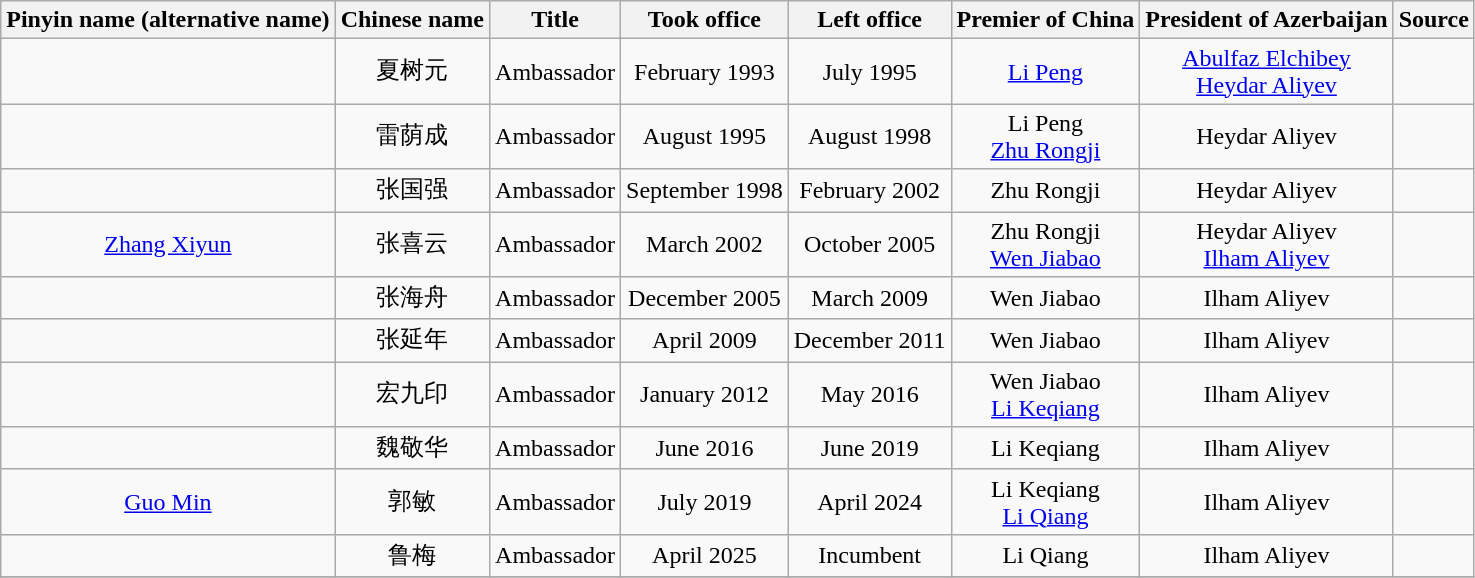<table class=wikitable style="text-align:center">
<tr>
<th>Pinyin name (alternative name)</th>
<th>Chinese name</th>
<th>Title</th>
<th>Took office</th>
<th>Left office</th>
<th>Premier of China</th>
<th>President of Azerbaijan</th>
<th>Source</th>
</tr>
<tr>
<td></td>
<td>夏树元</td>
<td>Ambassador</td>
<td>February 1993</td>
<td>July 1995</td>
<td><a href='#'>Li Peng</a></td>
<td><a href='#'>Abulfaz Elchibey</a><br><a href='#'>Heydar Aliyev</a></td>
<td></td>
</tr>
<tr>
<td></td>
<td>雷荫成</td>
<td>Ambassador</td>
<td>August 1995</td>
<td>August 1998</td>
<td>Li Peng<br><a href='#'>Zhu Rongji</a></td>
<td>Heydar Aliyev</td>
<td></td>
</tr>
<tr>
<td></td>
<td>张国强</td>
<td>Ambassador</td>
<td>September 1998</td>
<td>February 2002</td>
<td>Zhu Rongji</td>
<td>Heydar Aliyev</td>
<td></td>
</tr>
<tr>
<td><a href='#'>Zhang Xiyun</a></td>
<td>张喜云</td>
<td>Ambassador</td>
<td>March 2002</td>
<td>October 2005</td>
<td>Zhu Rongji<br><a href='#'>Wen Jiabao</a></td>
<td>Heydar Aliyev<br><a href='#'>Ilham Aliyev</a></td>
<td></td>
</tr>
<tr>
<td></td>
<td>张海舟</td>
<td>Ambassador</td>
<td>December 2005</td>
<td>March 2009</td>
<td>Wen Jiabao</td>
<td>Ilham Aliyev</td>
<td></td>
</tr>
<tr>
<td></td>
<td>张延年</td>
<td>Ambassador</td>
<td>April 2009</td>
<td>December 2011</td>
<td>Wen Jiabao</td>
<td>Ilham Aliyev</td>
<td></td>
</tr>
<tr>
<td></td>
<td>宏九印</td>
<td>Ambassador</td>
<td>January 2012</td>
<td>May 2016</td>
<td>Wen Jiabao<br><a href='#'>Li Keqiang</a></td>
<td>Ilham Aliyev</td>
<td></td>
</tr>
<tr>
<td></td>
<td>魏敬华</td>
<td>Ambassador</td>
<td>June 2016</td>
<td>June 2019</td>
<td>Li Keqiang</td>
<td>Ilham Aliyev</td>
<td></td>
</tr>
<tr>
<td><a href='#'>Guo Min</a></td>
<td>郭敏</td>
<td>Ambassador</td>
<td>July 2019</td>
<td>April 2024</td>
<td>Li Keqiang<br><a href='#'>Li Qiang</a></td>
<td>Ilham Aliyev</td>
<td></td>
</tr>
<tr>
<td></td>
<td>鲁梅</td>
<td>Ambassador</td>
<td>April 2025</td>
<td>Incumbent</td>
<td>Li Qiang</td>
<td>Ilham Aliyev</td>
<td></td>
</tr>
<tr>
</tr>
</table>
